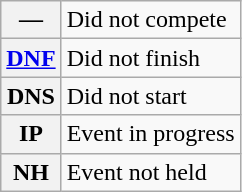<table class="wikitable">
<tr>
<th scope="row">—</th>
<td>Did not compete</td>
</tr>
<tr>
<th scope="row"><a href='#'>DNF</a></th>
<td>Did not finish</td>
</tr>
<tr>
<th scope="row">DNS</th>
<td>Did not start</td>
</tr>
<tr>
<th scope="row">IP</th>
<td>Event in progress</td>
</tr>
<tr>
<th scope="row">NH</th>
<td>Event not held</td>
</tr>
</table>
